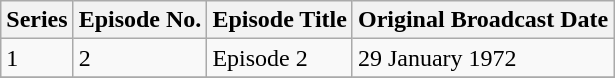<table class="wikitable">
<tr>
<th>Series</th>
<th>Episode No.</th>
<th>Episode Title</th>
<th>Original Broadcast Date</th>
</tr>
<tr>
<td rowspan="1">1</td>
<td>2</td>
<td>Episode 2</td>
<td>29 January 1972</td>
</tr>
<tr>
</tr>
</table>
